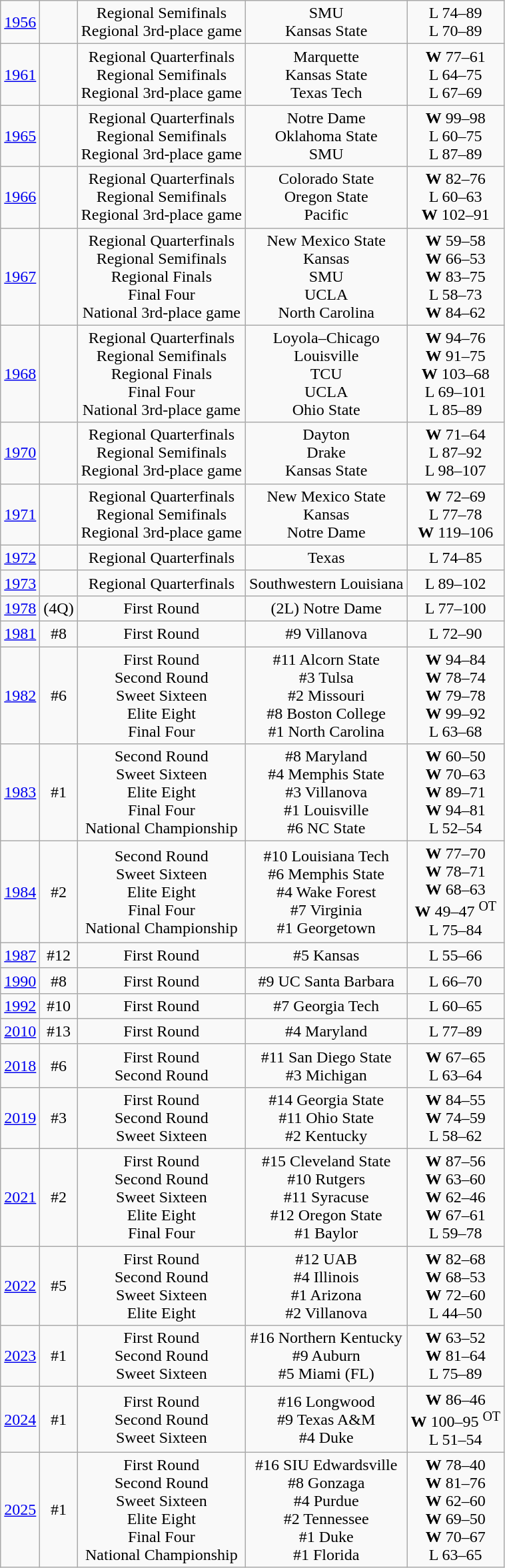<table class="wikitable">
<tr align="center">
<td><a href='#'>1956</a></td>
<td></td>
<td>Regional Semifinals<br>Regional 3rd-place game</td>
<td>SMU<br>Kansas State</td>
<td>L 74–89<br>L 70–89</td>
</tr>
<tr align="center">
<td><a href='#'>1961</a></td>
<td></td>
<td>Regional Quarterfinals<br>Regional Semifinals<br>Regional 3rd-place game</td>
<td>Marquette<br>Kansas State<br>Texas Tech</td>
<td><strong>W</strong> 77–61<br>L 64–75<br>L 67–69</td>
</tr>
<tr align="center">
<td><a href='#'>1965</a></td>
<td></td>
<td>Regional Quarterfinals<br>Regional Semifinals<br>Regional 3rd-place game</td>
<td>Notre Dame<br>Oklahoma State<br>SMU</td>
<td><strong>W</strong> 99–98<br>L 60–75<br>L 87–89</td>
</tr>
<tr align="center">
<td><a href='#'>1966</a></td>
<td></td>
<td>Regional Quarterfinals<br>Regional Semifinals<br>Regional 3rd-place game</td>
<td>Colorado State<br>Oregon State<br>Pacific</td>
<td><strong>W</strong> 82–76<br>L 60–63<br><strong>W</strong> 102–91</td>
</tr>
<tr align="center">
<td><a href='#'>1967</a></td>
<td></td>
<td>Regional Quarterfinals<br>Regional Semifinals<br>Regional Finals<br>Final Four<br>National 3rd-place game</td>
<td>New Mexico State<br>Kansas<br>SMU<br>UCLA<br>North Carolina</td>
<td><strong>W</strong> 59–58<br><strong>W</strong> 66–53<br><strong>W</strong> 83–75<br>L 58–73<br><strong>W</strong> 84–62</td>
</tr>
<tr align="center">
<td><a href='#'>1968</a></td>
<td></td>
<td>Regional Quarterfinals<br>Regional Semifinals<br>Regional Finals<br>Final Four<br>National 3rd-place game</td>
<td>Loyola–Chicago<br>Louisville<br>TCU<br>UCLA<br>Ohio State</td>
<td><strong>W</strong> 94–76<br><strong>W</strong> 91–75<br><strong>W</strong> 103–68<br>L 69–101<br>L 85–89</td>
</tr>
<tr align="center">
<td><a href='#'>1970</a></td>
<td></td>
<td>Regional Quarterfinals<br>Regional Semifinals<br>Regional 3rd-place game</td>
<td>Dayton<br>Drake<br>Kansas State</td>
<td><strong>W</strong> 71–64<br>L 87–92<br>L 98–107</td>
</tr>
<tr align="center">
<td><a href='#'>1971</a></td>
<td></td>
<td>Regional Quarterfinals<br>Regional Semifinals<br>Regional 3rd-place game</td>
<td>New Mexico State<br>Kansas<br>Notre Dame</td>
<td><strong>W</strong> 72–69<br>L 77–78<br><strong>W</strong> 119–106</td>
</tr>
<tr align="center">
<td><a href='#'>1972</a></td>
<td></td>
<td>Regional Quarterfinals</td>
<td>Texas</td>
<td>L 74–85</td>
</tr>
<tr align="center">
<td><a href='#'>1973</a></td>
<td></td>
<td>Regional Quarterfinals</td>
<td>Southwestern Louisiana</td>
<td>L 89–102</td>
</tr>
<tr align="center">
<td><a href='#'>1978</a></td>
<td>(4Q)</td>
<td>First Round</td>
<td>(2L) Notre Dame</td>
<td>L 77–100</td>
</tr>
<tr align="center">
<td><a href='#'>1981</a></td>
<td>#8</td>
<td>First Round</td>
<td>#9 Villanova</td>
<td>L 72–90</td>
</tr>
<tr align="center">
<td><a href='#'>1982</a></td>
<td>#6</td>
<td>First Round<br>Second Round<br>Sweet Sixteen<br>Elite Eight<br>Final Four</td>
<td>#11 Alcorn State<br>#3 Tulsa<br>#2 Missouri<br>#8 Boston College<br>#1 North Carolina</td>
<td><strong>W</strong> 94–84<br><strong>W</strong> 78–74<br><strong>W</strong> 79–78<br><strong>W</strong> 99–92<br>L 63–68</td>
</tr>
<tr align="center">
<td><a href='#'>1983</a></td>
<td>#1</td>
<td>Second Round<br>Sweet Sixteen<br>Elite Eight<br>Final Four<br>National Championship</td>
<td>#8 Maryland<br>#4 Memphis State<br>#3 Villanova<br>#1 Louisville<br>#6 NC State</td>
<td><strong>W</strong> 60–50<br><strong>W</strong> 70–63<br><strong>W</strong> 89–71<br><strong>W</strong> 94–81<br>L 52–54</td>
</tr>
<tr align="center">
<td><a href='#'>1984</a></td>
<td>#2</td>
<td>Second Round<br>Sweet Sixteen<br>Elite Eight<br>Final Four<br>National Championship</td>
<td>#10 Louisiana Tech<br>#6 Memphis State<br>#4 Wake Forest<br>#7 Virginia<br>#1 Georgetown</td>
<td><strong>W</strong> 77–70<br><strong>W</strong> 78–71<br><strong>W</strong> 68–63<br><strong>W</strong> 49–47 <sup>OT</sup><br>L 75–84</td>
</tr>
<tr align="center">
<td><a href='#'>1987</a></td>
<td>#12</td>
<td>First Round</td>
<td>#5 Kansas</td>
<td>L 55–66</td>
</tr>
<tr align="center">
<td><a href='#'>1990</a></td>
<td>#8</td>
<td>First Round</td>
<td>#9 UC Santa Barbara</td>
<td>L 66–70</td>
</tr>
<tr align="center">
<td><a href='#'>1992</a></td>
<td>#10</td>
<td>First Round</td>
<td>#7 Georgia Tech</td>
<td>L 60–65</td>
</tr>
<tr align="center">
<td><a href='#'>2010</a></td>
<td>#13</td>
<td>First Round</td>
<td>#4 Maryland</td>
<td>L 77–89</td>
</tr>
<tr align="center">
<td><a href='#'>2018</a></td>
<td>#6</td>
<td>First Round<br>Second Round</td>
<td>#11 San Diego State<br>#3 Michigan</td>
<td><strong>W</strong> 67–65<br>L 63–64</td>
</tr>
<tr align="center">
<td><a href='#'>2019</a></td>
<td>#3</td>
<td>First Round<br>Second Round<br>Sweet Sixteen</td>
<td>#14 Georgia State<br>#11 Ohio State<br>#2 Kentucky</td>
<td><strong>W</strong> 84–55<br><strong>W</strong> 74–59<br>L 58–62</td>
</tr>
<tr align="center">
<td><a href='#'>2021</a></td>
<td>#2</td>
<td>First Round<br>Second Round<br>Sweet Sixteen<br>Elite Eight<br>Final Four</td>
<td>#15 Cleveland State<br>#10 Rutgers<br>#11 Syracuse<br>#12 Oregon State<br>#1 Baylor</td>
<td><strong>W</strong> 87–56<br><strong>W</strong> 63–60<br><strong>W</strong> 62–46<br><strong>W</strong> 67–61<br>L 59–78</td>
</tr>
<tr align="center">
<td><a href='#'>2022</a></td>
<td>#5</td>
<td>First Round<br>Second Round<br>Sweet Sixteen<br>Elite Eight</td>
<td>#12 UAB<br>#4 Illinois<br>#1 Arizona<br>#2 Villanova</td>
<td><strong>W</strong> 82–68<br><strong>W</strong> 68–53<br><strong>W</strong> 72–60<br>L 44–50</td>
</tr>
<tr align="center">
<td><a href='#'>2023</a></td>
<td>#1</td>
<td>First Round<br>Second Round<br>Sweet Sixteen</td>
<td>#16 Northern Kentucky<br>#9 Auburn<br>#5 Miami (FL)</td>
<td><strong>W</strong> 63–52<br><strong>W</strong> 81–64<br>L 75–89</td>
</tr>
<tr align="center">
<td><a href='#'>2024</a></td>
<td>#1</td>
<td>First Round<br>Second Round<br>Sweet Sixteen</td>
<td>#16 Longwood<br>#9 Texas A&M<br>#4 Duke</td>
<td><strong>W</strong> 86–46<br><strong>W</strong> 100–95 <sup>OT</sup><br>L 51–54</td>
</tr>
<tr align="center">
<td><a href='#'>2025</a></td>
<td>#1</td>
<td>First Round<br>Second Round<br>Sweet Sixteen<br>Elite Eight<br>Final Four<br>National Championship</td>
<td>#16 SIU Edwardsville<br>#8 Gonzaga<br>#4 Purdue<br>#2 Tennessee<br>#1 Duke<br>#1 Florida</td>
<td><strong>W</strong> 78–40<br><strong>W</strong> 81–76<br><strong>W</strong> 62–60<br><strong>W</strong> 69–50<br><strong>W</strong> 70–67<br>L 63–65</td>
</tr>
</table>
